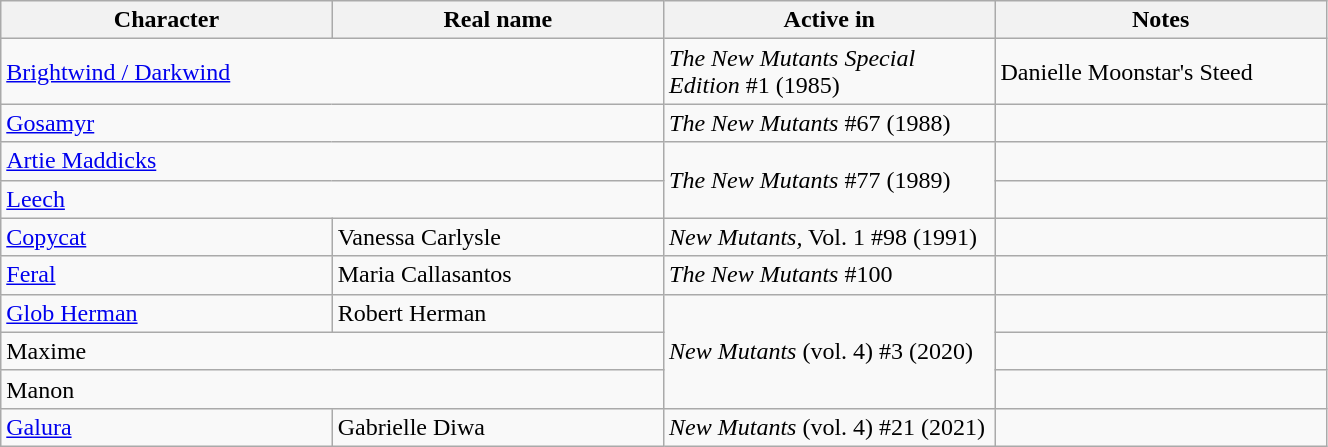<table class="wikitable" style="width:70%;">
<tr>
<th style="width:20%;">Character</th>
<th style="width:20%;">Real name</th>
<th style="width:20%;">Active in</th>
<th style="width:20%;">Notes</th>
</tr>
<tr>
<td colspan="2"><a href='#'>Brightwind / Darkwind</a></td>
<td><em>The New Mutants Special Edition</em> #1 (1985)</td>
<td>Danielle Moonstar's Steed</td>
</tr>
<tr>
<td colspan="2"><a href='#'>Gosamyr</a></td>
<td><em>The New Mutants</em> #67 (1988)</td>
<td></td>
</tr>
<tr>
<td colspan="2"><a href='#'>Artie Maddicks</a></td>
<td rowspan="2"><em>The New Mutants</em> #77 (1989)</td>
<td></td>
</tr>
<tr>
<td colspan="2"><a href='#'>Leech</a></td>
<td></td>
</tr>
<tr>
<td><a href='#'>Copycat</a></td>
<td>Vanessa Carlysle</td>
<td><em>New Mutants,</em> Vol. 1 #98 (1991)</td>
<td></td>
</tr>
<tr>
<td><a href='#'>Feral</a></td>
<td>Maria Callasantos</td>
<td><em>The New Mutants</em> #100</td>
<td></td>
</tr>
<tr>
<td><a href='#'>Glob Herman</a></td>
<td>Robert Herman</td>
<td rowspan="3"><em>New Mutants</em> (vol. 4) #3 (2020)</td>
<td></td>
</tr>
<tr>
<td colspan="2">Maxime</td>
<td></td>
</tr>
<tr>
<td colspan="2">Manon</td>
<td></td>
</tr>
<tr>
<td><a href='#'>Galura</a></td>
<td>Gabrielle Diwa</td>
<td><em>New Mutants</em> (vol. 4) #21 (2021)</td>
<td></td>
</tr>
</table>
